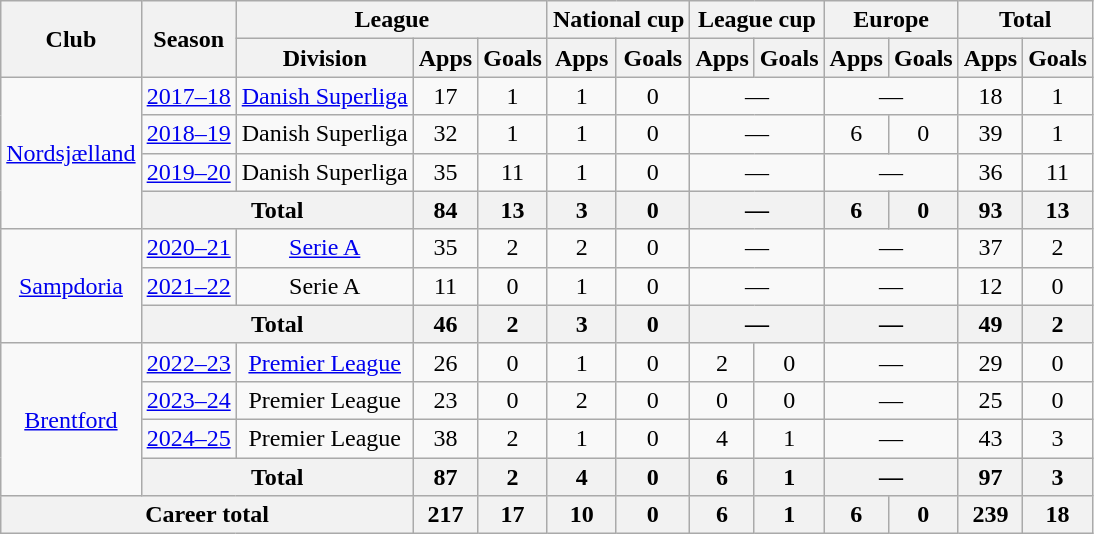<table class="wikitable" style="text-align:center">
<tr>
<th rowspan="2">Club</th>
<th rowspan="2">Season</th>
<th colspan="3">League</th>
<th colspan="2">National cup</th>
<th colspan="2">League cup</th>
<th colspan="2">Europe</th>
<th colspan="2">Total</th>
</tr>
<tr>
<th>Division</th>
<th>Apps</th>
<th>Goals</th>
<th>Apps</th>
<th>Goals</th>
<th>Apps</th>
<th>Goals</th>
<th>Apps</th>
<th>Goals</th>
<th>Apps</th>
<th>Goals</th>
</tr>
<tr>
<td rowspan="4"><a href='#'>Nordsjælland</a></td>
<td><a href='#'>2017–18</a></td>
<td><a href='#'>Danish Superliga</a></td>
<td>17</td>
<td>1</td>
<td>1</td>
<td>0</td>
<td colspan="2">—</td>
<td colspan="2">—</td>
<td>18</td>
<td>1</td>
</tr>
<tr>
<td><a href='#'>2018–19</a></td>
<td>Danish Superliga</td>
<td>32</td>
<td>1</td>
<td>1</td>
<td>0</td>
<td colspan="2">—</td>
<td>6</td>
<td>0</td>
<td>39</td>
<td>1</td>
</tr>
<tr>
<td><a href='#'>2019–20</a></td>
<td>Danish Superliga</td>
<td>35</td>
<td>11</td>
<td>1</td>
<td>0</td>
<td colspan="2">—</td>
<td colspan="2">—</td>
<td>36</td>
<td>11</td>
</tr>
<tr>
<th colspan="2">Total</th>
<th>84</th>
<th>13</th>
<th>3</th>
<th>0</th>
<th colspan="2">—</th>
<th>6</th>
<th>0</th>
<th>93</th>
<th>13</th>
</tr>
<tr>
<td rowspan="3"><a href='#'>Sampdoria</a></td>
<td><a href='#'>2020–21</a></td>
<td><a href='#'>Serie A</a></td>
<td>35</td>
<td>2</td>
<td>2</td>
<td>0</td>
<td colspan="2">—</td>
<td colspan="2">—</td>
<td>37</td>
<td>2</td>
</tr>
<tr>
<td><a href='#'>2021–22</a></td>
<td>Serie A</td>
<td>11</td>
<td>0</td>
<td>1</td>
<td>0</td>
<td colspan="2">—</td>
<td colspan="2">—</td>
<td>12</td>
<td>0</td>
</tr>
<tr>
<th colspan="2">Total</th>
<th>46</th>
<th>2</th>
<th>3</th>
<th>0</th>
<th colspan="2">—</th>
<th colspan="2">—</th>
<th>49</th>
<th>2</th>
</tr>
<tr>
<td rowspan="4"><a href='#'>Brentford</a></td>
<td><a href='#'>2022–23</a></td>
<td><a href='#'>Premier League</a></td>
<td>26</td>
<td>0</td>
<td>1</td>
<td>0</td>
<td>2</td>
<td>0</td>
<td colspan="2">—</td>
<td>29</td>
<td>0</td>
</tr>
<tr>
<td><a href='#'>2023–24</a></td>
<td>Premier League</td>
<td>23</td>
<td>0</td>
<td>2</td>
<td>0</td>
<td>0</td>
<td>0</td>
<td colspan="2">—</td>
<td>25</td>
<td>0</td>
</tr>
<tr>
<td><a href='#'>2024–25</a></td>
<td>Premier League</td>
<td>38</td>
<td>2</td>
<td>1</td>
<td>0</td>
<td>4</td>
<td>1</td>
<td colspan="2">—</td>
<td>43</td>
<td>3</td>
</tr>
<tr>
<th colspan="2">Total</th>
<th>87</th>
<th>2</th>
<th>4</th>
<th>0</th>
<th>6</th>
<th>1</th>
<th colspan="2">—</th>
<th>97</th>
<th>3</th>
</tr>
<tr>
<th colspan="3">Career total</th>
<th>217</th>
<th>17</th>
<th>10</th>
<th>0</th>
<th>6</th>
<th>1</th>
<th>6</th>
<th>0</th>
<th>239</th>
<th>18</th>
</tr>
</table>
